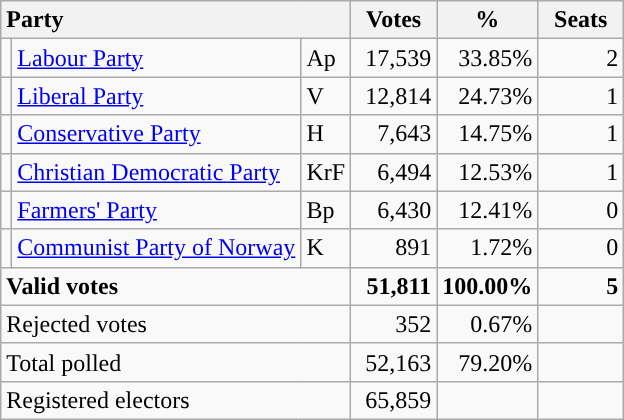<table class="wikitable" border="1" style="text-align:right;">
<tr>
<th style="text-align:left;" colspan=3>Party</th>
<th align=center width="50">Votes</th>
<th align=center width="50">%</th>
<th align=center width="50">Seats</th>
</tr>
<tr>
<td style="color:inherit;background:"></td>
<td align=left><a href='#'>Labour Party</a></td>
<td align=left>Ap</td>
<td>17,539</td>
<td>33.85%</td>
<td>2</td>
</tr>
<tr>
<td style="color:inherit;background:"></td>
<td align=left><a href='#'>Liberal Party</a></td>
<td align=left>V</td>
<td>12,814</td>
<td>24.73%</td>
<td>1</td>
</tr>
<tr>
<td style="color:inherit;background:"></td>
<td align=left><a href='#'>Conservative Party</a></td>
<td align=left>H</td>
<td>7,643</td>
<td>14.75%</td>
<td>1</td>
</tr>
<tr>
<td style="color:inherit;background:"></td>
<td align=left><a href='#'>Christian Democratic Party</a></td>
<td align=left>KrF</td>
<td>6,494</td>
<td>12.53%</td>
<td>1</td>
</tr>
<tr>
<td style="color:inherit;background:"></td>
<td align=left><a href='#'>Farmers' Party</a></td>
<td align=left>Bp</td>
<td>6,430</td>
<td>12.41%</td>
<td>0</td>
</tr>
<tr>
<td style="color:inherit;background:"></td>
<td align=left><a href='#'>Communist Party of Norway</a></td>
<td align=left>K</td>
<td>891</td>
<td>1.72%</td>
<td>0</td>
</tr>
<tr style="font-weight:bold">
<td align=left colspan=3>Valid votes</td>
<td>51,811</td>
<td>100.00%</td>
<td>5</td>
</tr>
<tr>
<td align=left colspan=3>Rejected votes</td>
<td>352</td>
<td>0.67%</td>
<td></td>
</tr>
<tr>
<td align=left colspan=3>Total polled</td>
<td>52,163</td>
<td>79.20%</td>
<td></td>
</tr>
<tr>
<td align=left colspan=3>Registered electors</td>
<td>65,859</td>
<td></td>
<td></td>
</tr>
</table>
